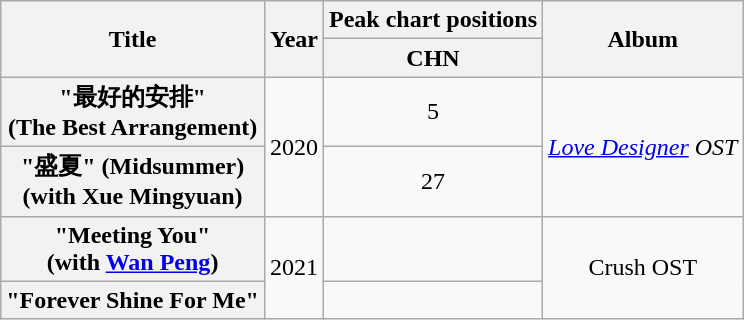<table class="wikitable plainrowheaders" style="text-align:center;">
<tr>
<th rowspan="2">Title</th>
<th rowspan="2">Year</th>
<th>Peak chart positions</th>
<th rowspan="2">Album</th>
</tr>
<tr>
<th>CHN<br></th>
</tr>
<tr>
<th scope="row">"最好的安排"<br>(The Best Arrangement)</th>
<td rowspan="2">2020</td>
<td>5</td>
<td rowspan="2"><em><a href='#'>Love Designer</a> OST</em></td>
</tr>
<tr>
<th scope="row">"盛夏" (Midsummer)<br>(with Xue Mingyuan)</th>
<td>27</td>
</tr>
<tr>
<th scope="row">"Meeting You"<br>(with <a href='#'>Wan Peng</a>)</th>
<td rowspan="2">2021</td>
<td></td>
<td rowspan="2">Crush OST</td>
</tr>
<tr>
<th scope="row">"Forever Shine For Me"</th>
<td></td>
</tr>
</table>
